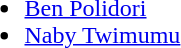<table>
<tr>
<td><strong></strong><br><ul><li><a href='#'>Ben Polidori</a></li><li><a href='#'>Naby Twimumu</a></li></ul></td>
</tr>
</table>
